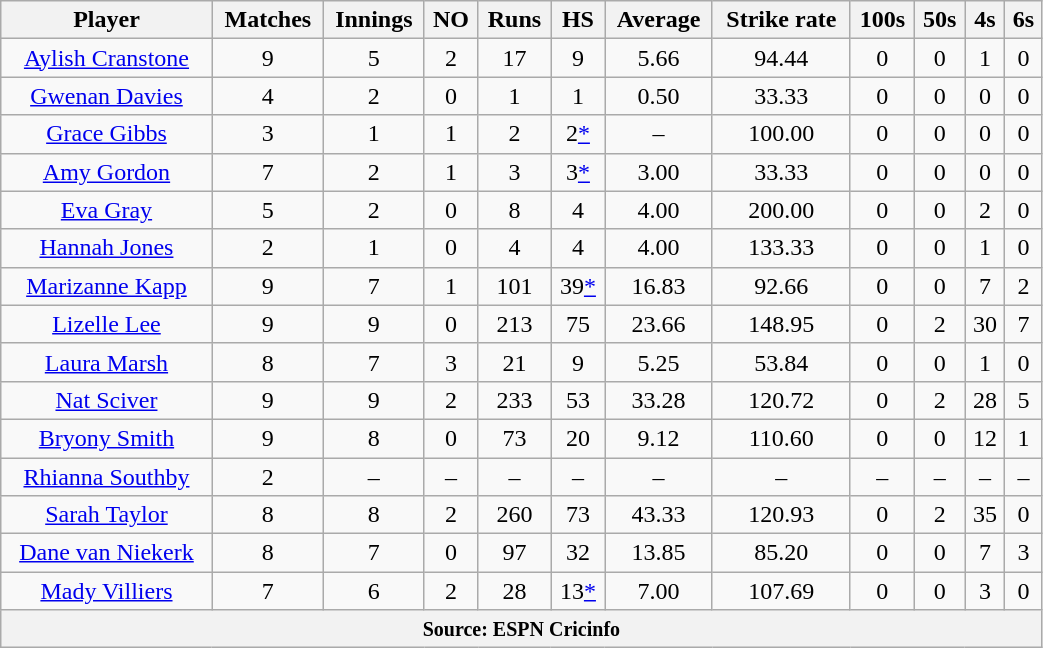<table class="wikitable" style="text-align:center; width:55%;">
<tr>
<th>Player</th>
<th>Matches</th>
<th>Innings</th>
<th>NO</th>
<th>Runs</th>
<th>HS</th>
<th>Average</th>
<th>Strike rate</th>
<th>100s</th>
<th>50s</th>
<th>4s</th>
<th>6s</th>
</tr>
<tr>
<td><a href='#'>Aylish Cranstone</a></td>
<td>9</td>
<td>5</td>
<td>2</td>
<td>17</td>
<td>9</td>
<td>5.66</td>
<td>94.44</td>
<td>0</td>
<td>0</td>
<td>1</td>
<td>0</td>
</tr>
<tr>
<td><a href='#'>Gwenan Davies</a></td>
<td>4</td>
<td>2</td>
<td>0</td>
<td>1</td>
<td>1</td>
<td>0.50</td>
<td>33.33</td>
<td>0</td>
<td>0</td>
<td>0</td>
<td>0</td>
</tr>
<tr>
<td><a href='#'>Grace Gibbs</a></td>
<td>3</td>
<td>1</td>
<td>1</td>
<td>2</td>
<td>2<a href='#'>*</a></td>
<td>–</td>
<td>100.00</td>
<td>0</td>
<td>0</td>
<td>0</td>
<td>0</td>
</tr>
<tr>
<td><a href='#'>Amy Gordon</a></td>
<td>7</td>
<td>2</td>
<td>1</td>
<td>3</td>
<td>3<a href='#'>*</a></td>
<td>3.00</td>
<td>33.33</td>
<td>0</td>
<td>0</td>
<td>0</td>
<td>0</td>
</tr>
<tr>
<td><a href='#'>Eva Gray</a></td>
<td>5</td>
<td>2</td>
<td>0</td>
<td>8</td>
<td>4</td>
<td>4.00</td>
<td>200.00</td>
<td>0</td>
<td>0</td>
<td>2</td>
<td>0</td>
</tr>
<tr>
<td><a href='#'>Hannah Jones</a></td>
<td>2</td>
<td>1</td>
<td>0</td>
<td>4</td>
<td>4</td>
<td>4.00</td>
<td>133.33</td>
<td>0</td>
<td>0</td>
<td>1</td>
<td>0</td>
</tr>
<tr>
<td><a href='#'>Marizanne Kapp</a></td>
<td>9</td>
<td>7</td>
<td>1</td>
<td>101</td>
<td>39<a href='#'>*</a></td>
<td>16.83</td>
<td>92.66</td>
<td>0</td>
<td>0</td>
<td>7</td>
<td>2</td>
</tr>
<tr>
<td><a href='#'>Lizelle Lee</a></td>
<td>9</td>
<td>9</td>
<td>0</td>
<td>213</td>
<td>75</td>
<td>23.66</td>
<td>148.95</td>
<td>0</td>
<td>2</td>
<td>30</td>
<td>7</td>
</tr>
<tr>
<td><a href='#'>Laura Marsh</a></td>
<td>8</td>
<td>7</td>
<td>3</td>
<td>21</td>
<td>9</td>
<td>5.25</td>
<td>53.84</td>
<td>0</td>
<td>0</td>
<td>1</td>
<td>0</td>
</tr>
<tr>
<td><a href='#'>Nat Sciver</a></td>
<td>9</td>
<td>9</td>
<td>2</td>
<td>233</td>
<td>53</td>
<td>33.28</td>
<td>120.72</td>
<td>0</td>
<td>2</td>
<td>28</td>
<td>5</td>
</tr>
<tr>
<td><a href='#'>Bryony Smith</a></td>
<td>9</td>
<td>8</td>
<td>0</td>
<td>73</td>
<td>20</td>
<td>9.12</td>
<td>110.60</td>
<td>0</td>
<td>0</td>
<td>12</td>
<td>1</td>
</tr>
<tr>
<td><a href='#'>Rhianna Southby</a></td>
<td>2</td>
<td>–</td>
<td>–</td>
<td>–</td>
<td>–</td>
<td>–</td>
<td>–</td>
<td>–</td>
<td>–</td>
<td>–</td>
<td>–</td>
</tr>
<tr>
<td><a href='#'>Sarah Taylor</a></td>
<td>8</td>
<td>8</td>
<td>2</td>
<td>260</td>
<td>73</td>
<td>43.33</td>
<td>120.93</td>
<td>0</td>
<td>2</td>
<td>35</td>
<td>0</td>
</tr>
<tr>
<td><a href='#'>Dane van Niekerk</a></td>
<td>8</td>
<td>7</td>
<td>0</td>
<td>97</td>
<td>32</td>
<td>13.85</td>
<td>85.20</td>
<td>0</td>
<td>0</td>
<td>7</td>
<td>3</td>
</tr>
<tr>
<td><a href='#'>Mady Villiers</a></td>
<td>7</td>
<td>6</td>
<td>2</td>
<td>28</td>
<td>13<a href='#'>*</a></td>
<td>7.00</td>
<td>107.69</td>
<td>0</td>
<td>0</td>
<td>3</td>
<td>0</td>
</tr>
<tr>
<th colspan="12"><small>Source: ESPN Cricinfo </small></th>
</tr>
</table>
